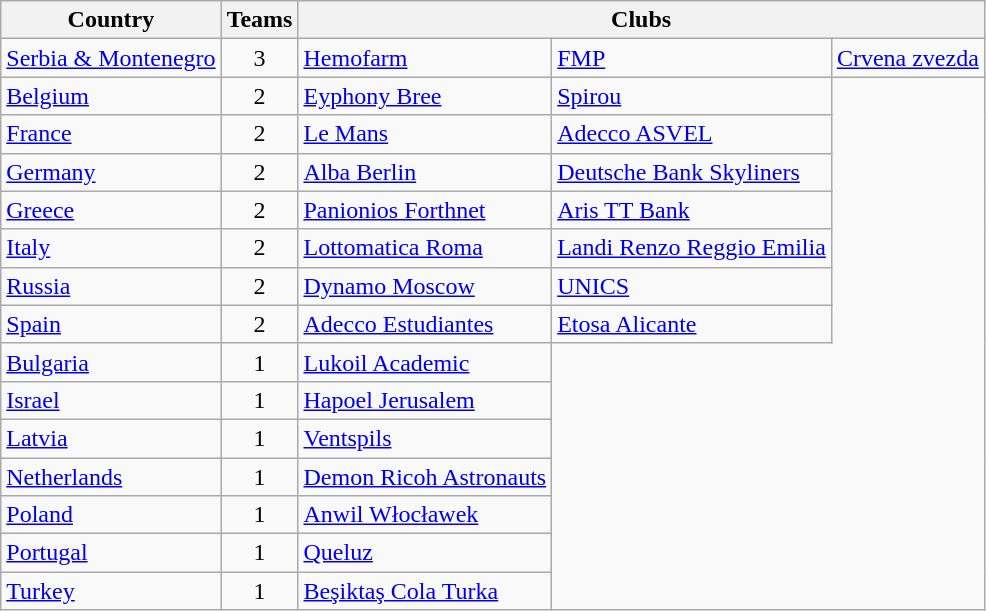<table class="wikitable" style="margin-left:0.5em;">
<tr>
<th>Country</th>
<th>Teams</th>
<th colspan=3>Clubs</th>
</tr>
<tr>
<td> <a href='#'>Serbia & Montenegro</a></td>
<td align=center>3</td>
<td><a href='#'>Hemofarm</a></td>
<td><a href='#'>FMP</a></td>
<td><a href='#'>Crvena zvezda</a></td>
</tr>
<tr>
<td> <a href='#'>Belgium</a></td>
<td align=center>2</td>
<td><a href='#'>Eyphony Bree</a></td>
<td><a href='#'>Spirou</a></td>
</tr>
<tr>
<td> <a href='#'>France</a></td>
<td align=center>2</td>
<td><a href='#'>Le Mans</a></td>
<td><a href='#'>Adecco ASVEL</a></td>
</tr>
<tr>
<td> <a href='#'>Germany</a></td>
<td align=center>2</td>
<td><a href='#'>Alba Berlin</a></td>
<td><a href='#'>Deutsche Bank Skyliners</a></td>
</tr>
<tr>
<td> <a href='#'>Greece</a></td>
<td align=center>2</td>
<td><a href='#'>Panionios Forthnet</a></td>
<td><a href='#'>Aris TT Bank</a></td>
</tr>
<tr>
<td> <a href='#'>Italy</a></td>
<td align=center>2</td>
<td><a href='#'>Lottomatica Roma</a></td>
<td><a href='#'>Landi Renzo Reggio Emilia</a></td>
</tr>
<tr>
<td> <a href='#'>Russia</a></td>
<td align=center>2</td>
<td><a href='#'>Dynamo Moscow</a></td>
<td><a href='#'>UNICS</a></td>
</tr>
<tr>
<td> <a href='#'>Spain</a></td>
<td align=center>2</td>
<td><a href='#'>Adecco Estudiantes</a></td>
<td><a href='#'>Etosa Alicante</a></td>
</tr>
<tr>
<td> <a href='#'>Bulgaria</a></td>
<td align=center>1</td>
<td><a href='#'>Lukoil Academic</a></td>
</tr>
<tr>
<td> <a href='#'>Israel</a></td>
<td align=center>1</td>
<td><a href='#'>Hapoel Jerusalem</a></td>
</tr>
<tr>
<td> <a href='#'>Latvia</a></td>
<td align=center>1</td>
<td><a href='#'>Ventspils</a></td>
</tr>
<tr>
<td> <a href='#'>Netherlands</a></td>
<td align=center>1</td>
<td><a href='#'>Demon Ricoh Astronauts</a></td>
</tr>
<tr>
<td> <a href='#'>Poland</a></td>
<td align=center>1</td>
<td><a href='#'>Anwil Włocławek</a></td>
</tr>
<tr>
<td> <a href='#'>Portugal</a></td>
<td align=center>1</td>
<td><a href='#'>Queluz</a></td>
</tr>
<tr>
<td> <a href='#'>Turkey</a></td>
<td align=center>1</td>
<td><a href='#'>Beşiktaş Cola Turka</a></td>
</tr>
</table>
